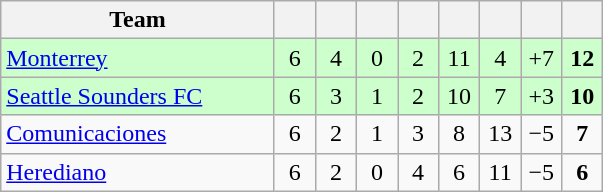<table class="wikitable" style="text-align:center">
<tr>
<th width="175">Team</th>
<th width="20"></th>
<th width="20"></th>
<th width="20"></th>
<th width="20"></th>
<th width="20"></th>
<th width="20"></th>
<th width="20"></th>
<th width="20"></th>
</tr>
<tr bgcolor=ccffcc>
<td align=left> <a href='#'>Monterrey</a></td>
<td>6</td>
<td>4</td>
<td>0</td>
<td>2</td>
<td>11</td>
<td>4</td>
<td>+7</td>
<td><strong>12</strong></td>
</tr>
<tr bgcolor=ccffcc>
<td align=left> <a href='#'>Seattle Sounders FC</a></td>
<td>6</td>
<td>3</td>
<td>1</td>
<td>2</td>
<td>10</td>
<td>7</td>
<td>+3</td>
<td><strong>10</strong></td>
</tr>
<tr>
<td align=left> <a href='#'>Comunicaciones</a></td>
<td>6</td>
<td>2</td>
<td>1</td>
<td>3</td>
<td>8</td>
<td>13</td>
<td>−5</td>
<td><strong>7</strong></td>
</tr>
<tr>
<td align=left> <a href='#'>Herediano</a></td>
<td>6</td>
<td>2</td>
<td>0</td>
<td>4</td>
<td>6</td>
<td>11</td>
<td>−5</td>
<td><strong>6</strong></td>
</tr>
</table>
